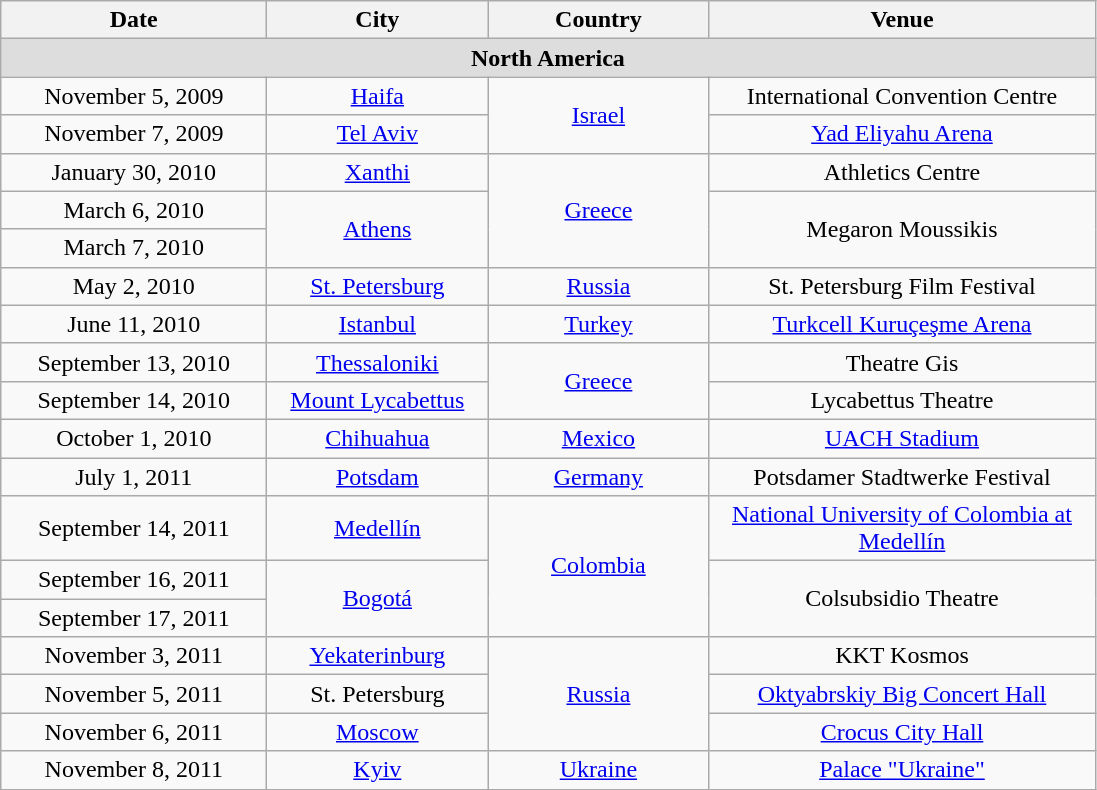<table class="wikitable" style="text-align:center;">
<tr ">
<th style="width:170px;">Date</th>
<th style="width:140px;">City</th>
<th style="width:140px;">Country</th>
<th style="width:250px;">Venue</th>
</tr>
<tr style="background:#ddd;">
<td colspan=4><strong>North America</strong></td>
</tr>
<tr>
<td>November 5, 2009</td>
<td><a href='#'>Haifa</a></td>
<td rowspan="2"><a href='#'>Israel</a></td>
<td>International Convention Centre</td>
</tr>
<tr>
<td>November 7, 2009</td>
<td><a href='#'>Tel Aviv</a></td>
<td><a href='#'>Yad Eliyahu Arena</a></td>
</tr>
<tr>
<td>January 30, 2010</td>
<td><a href='#'>Xanthi</a></td>
<td rowspan="3"><a href='#'>Greece</a></td>
<td>Athletics Centre</td>
</tr>
<tr>
<td>March 6, 2010</td>
<td rowspan="2"><a href='#'>Athens</a></td>
<td rowspan="2">Megaron Moussikis</td>
</tr>
<tr>
<td>March 7, 2010</td>
</tr>
<tr>
<td>May 2, 2010</td>
<td><a href='#'>St. Petersburg</a></td>
<td><a href='#'>Russia</a></td>
<td>St. Petersburg Film Festival</td>
</tr>
<tr>
<td>June 11, 2010</td>
<td><a href='#'>Istanbul</a></td>
<td><a href='#'>Turkey</a></td>
<td><a href='#'>Turkcell Kuruçeşme Arena</a></td>
</tr>
<tr>
<td>September 13, 2010</td>
<td><a href='#'>Thessaloniki</a></td>
<td rowspan="2"><a href='#'>Greece</a></td>
<td>Theatre Gis</td>
</tr>
<tr>
<td>September 14, 2010</td>
<td><a href='#'>Mount Lycabettus</a></td>
<td>Lycabettus Theatre</td>
</tr>
<tr>
<td>October 1, 2010</td>
<td><a href='#'>Chihuahua</a></td>
<td><a href='#'>Mexico</a></td>
<td><a href='#'>UACH Stadium</a></td>
</tr>
<tr>
<td>July 1, 2011</td>
<td><a href='#'>Potsdam</a></td>
<td><a href='#'>Germany</a></td>
<td>Potsdamer Stadtwerke Festival</td>
</tr>
<tr>
<td>September 14, 2011</td>
<td><a href='#'>Medellín</a></td>
<td rowspan="3"><a href='#'>Colombia</a></td>
<td><a href='#'>National University of Colombia at Medellín</a></td>
</tr>
<tr>
<td>September 16, 2011</td>
<td rowspan="2"><a href='#'>Bogotá</a></td>
<td rowspan="2">Colsubsidio Theatre</td>
</tr>
<tr>
<td>September 17, 2011</td>
</tr>
<tr>
<td>November 3, 2011</td>
<td><a href='#'>Yekaterinburg</a></td>
<td rowspan="3"><a href='#'>Russia</a></td>
<td>KKT Kosmos</td>
</tr>
<tr>
<td>November 5, 2011</td>
<td>St. Petersburg</td>
<td><a href='#'>Oktyabrskiy Big Concert Hall</a></td>
</tr>
<tr>
<td>November 6, 2011</td>
<td><a href='#'>Moscow</a></td>
<td><a href='#'>Crocus City Hall</a></td>
</tr>
<tr>
<td>November 8, 2011</td>
<td><a href='#'>Kyiv</a></td>
<td><a href='#'>Ukraine</a></td>
<td><a href='#'>Palace "Ukraine"</a></td>
</tr>
</table>
